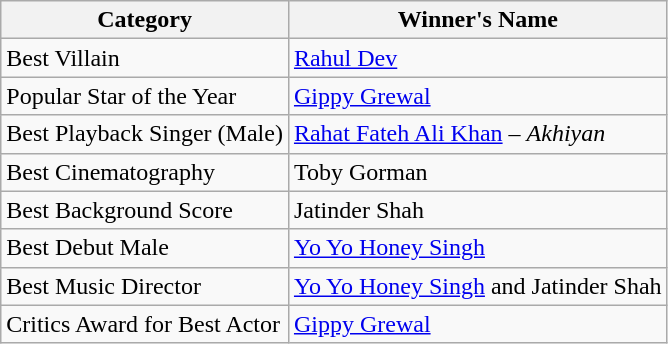<table class="wikitable">
<tr>
<th>Category</th>
<th>Winner's Name</th>
</tr>
<tr>
<td>Best Villain</td>
<td><a href='#'>Rahul Dev</a></td>
</tr>
<tr>
<td>Popular Star of the Year</td>
<td><a href='#'>Gippy Grewal</a></td>
</tr>
<tr>
<td>Best Playback Singer (Male)</td>
<td><a href='#'>Rahat Fateh Ali Khan</a> – <em>Akhiyan</em></td>
</tr>
<tr>
<td>Best Cinematography</td>
<td>Toby Gorman</td>
</tr>
<tr>
<td>Best Background Score</td>
<td>Jatinder Shah</td>
</tr>
<tr>
<td>Best Debut Male</td>
<td><a href='#'>Yo Yo Honey Singh</a></td>
</tr>
<tr>
<td>Best Music Director</td>
<td><a href='#'>Yo Yo Honey Singh</a> and Jatinder Shah</td>
</tr>
<tr>
<td>Critics Award for Best Actor</td>
<td><a href='#'>Gippy Grewal</a></td>
</tr>
</table>
